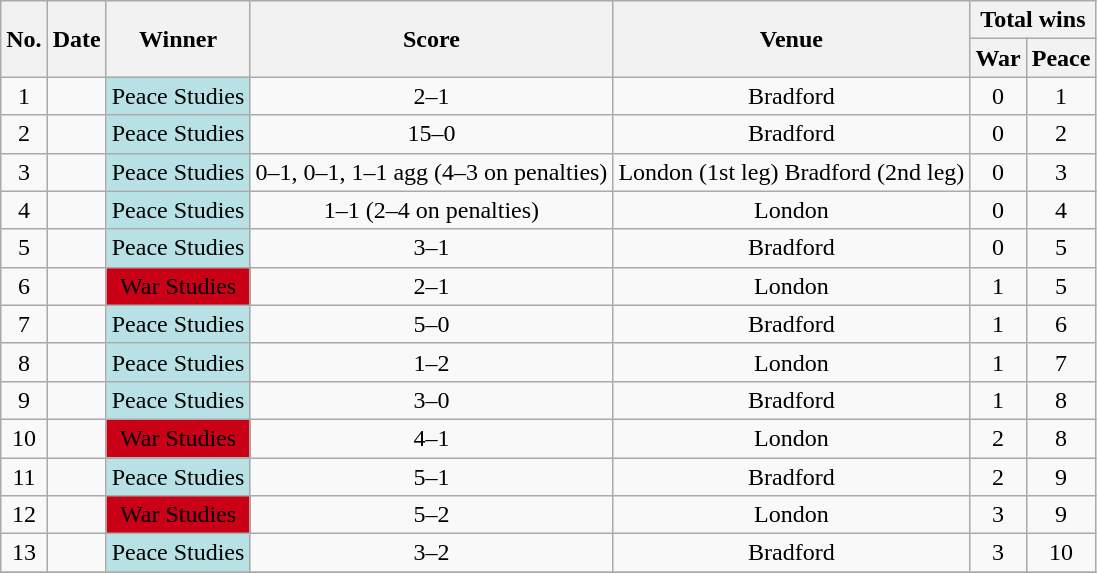<table class="wikitable sortable">
<tr>
<th rowspan="2">No.</th>
<th rowspan="2">Date</th>
<th rowspan="2">Winner</th>
<th rowspan="2">Score</th>
<th rowspan="2">Venue</th>
<th colspan="2">Total wins</th>
</tr>
<tr>
<th>War</th>
<th>Peace</th>
</tr>
<tr>
<td align="center">1</td>
<td align="center"></td>
<td style="background:#B7E1E4; color:#000;" align="center">Peace Studies</td>
<td align="center">2–1</td>
<td align="center">Bradford</td>
<td align="center">0</td>
<td align="center">1</td>
</tr>
<tr>
<td align="center">2</td>
<td align="center"></td>
<td style="background:#B7E1E4; color:#000;" align="center">Peace Studies</td>
<td align="center">15–0</td>
<td align="center">Bradford</td>
<td align="center">0</td>
<td align="center">2</td>
</tr>
<tr>
<td align="center">3</td>
<td align="center"></td>
<td style="background:#B7E1E4; color:#000;" align="center">Peace Studies</td>
<td align="center">0–1, 0–1, 1–1 agg (4–3 on penalties)</td>
<td align="center">London (1st leg) Bradford (2nd leg)</td>
<td align="center">0</td>
<td align="center">3</td>
</tr>
<tr>
<td align="center">4</td>
<td align="center"></td>
<td style="background:#B7E1E4; color:#000;" align="center">Peace Studies</td>
<td align="center">1–1 (2–4 on penalties)</td>
<td align="center">London</td>
<td align="center">0</td>
<td align="center">4</td>
</tr>
<tr>
<td align="center">5</td>
<td align="center"></td>
<td style="background:#B7E1E4; color:#000;" align="center">Peace Studies</td>
<td align="center">3–1</td>
<td align="center">Bradford</td>
<td align="center">0</td>
<td align="center">5</td>
</tr>
<tr>
<td align="center">6</td>
<td align="center"></td>
<td style="background: #C90016; color:#000;" align="center">War Studies</td>
<td align="center">2–1</td>
<td align="center">London</td>
<td align="center">1</td>
<td align="center">5</td>
</tr>
<tr>
<td align="center">7</td>
<td align="center"></td>
<td style="background:#B7E1E4; color:#000;" align="center">Peace Studies</td>
<td align="center">5–0</td>
<td align="center">Bradford</td>
<td align="center">1</td>
<td align="center">6</td>
</tr>
<tr>
<td align="center">8</td>
<td align="center"></td>
<td style="background:#B7E1E4; color:#000;" align="center">Peace Studies</td>
<td align="center">1–2</td>
<td align="center">London</td>
<td align="center">1</td>
<td align="center">7</td>
</tr>
<tr>
<td align="center">9</td>
<td align="center"></td>
<td style="background:#B7E1E4; color:#000;" align="center">Peace Studies</td>
<td align="center">3–0</td>
<td align="center">Bradford</td>
<td align="center">1</td>
<td align="center">8</td>
</tr>
<tr>
<td align="center">10</td>
<td align="center"></td>
<td style="background:#C90016; color:#000;" align="center">War Studies</td>
<td align="center">4–1</td>
<td align="center">London</td>
<td align="center">2</td>
<td align="center">8</td>
</tr>
<tr>
<td align="center">11</td>
<td align="center"></td>
<td style="background:#B7E1E4; color:#000;" align="center">Peace Studies</td>
<td align="center">5–1</td>
<td align="center">Bradford</td>
<td align="center">2</td>
<td align="center">9</td>
</tr>
<tr>
<td align="center">12</td>
<td align="center"></td>
<td style="background:#C90016; color:#000;" align="center">War Studies</td>
<td align="center">5–2</td>
<td align="center">London</td>
<td align="center">3</td>
<td align="center">9</td>
</tr>
<tr>
<td align="center">13</td>
<td align="center"></td>
<td style="background:#B7E1E4; color:#000;" align="center">Peace Studies</td>
<td align="center">3–2</td>
<td align="center">Bradford</td>
<td align="center">3</td>
<td align="center">10</td>
</tr>
<tr>
</tr>
</table>
